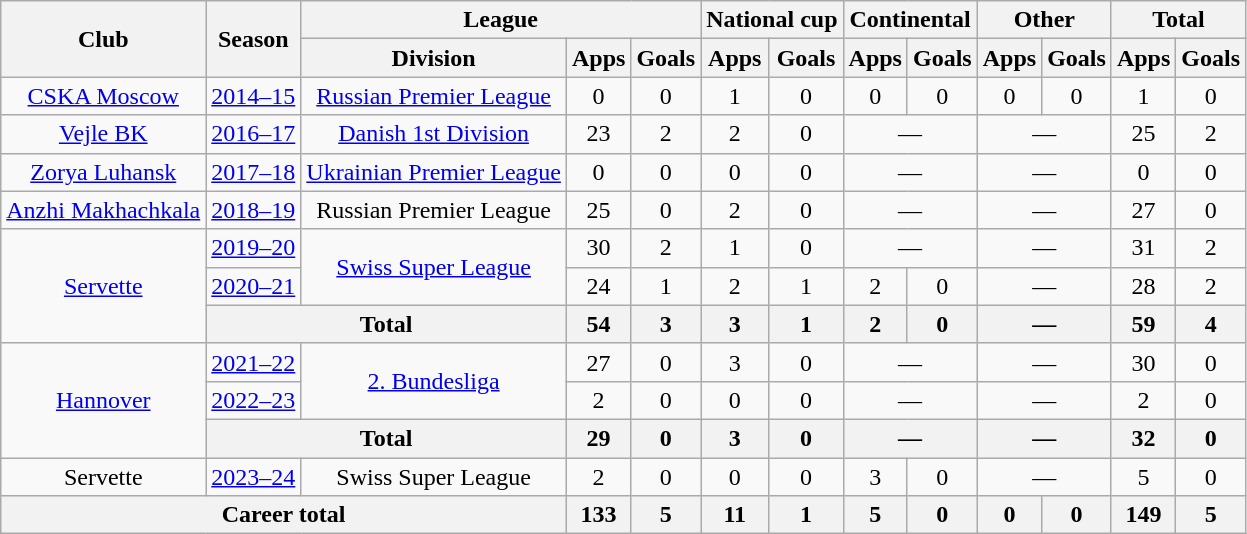<table class="wikitable" style="text-align:center">
<tr>
<th rowspan="2">Club</th>
<th rowspan="2">Season</th>
<th colspan="3">League</th>
<th colspan="2">National cup</th>
<th colspan="2">Continental</th>
<th colspan="2">Other</th>
<th colspan="2">Total</th>
</tr>
<tr>
<th>Division</th>
<th>Apps</th>
<th>Goals</th>
<th>Apps</th>
<th>Goals</th>
<th>Apps</th>
<th>Goals</th>
<th>Apps</th>
<th>Goals</th>
<th>Apps</th>
<th>Goals</th>
</tr>
<tr>
<td><a href='#'>CSKA Moscow</a></td>
<td><a href='#'>2014–15</a></td>
<td><a href='#'>Russian Premier League</a></td>
<td>0</td>
<td>0</td>
<td>1</td>
<td>0</td>
<td>0</td>
<td>0</td>
<td>0</td>
<td>0</td>
<td>1</td>
<td>0</td>
</tr>
<tr>
<td><a href='#'>Vejle BK</a></td>
<td><a href='#'>2016–17</a></td>
<td><a href='#'>Danish 1st Division</a></td>
<td>23</td>
<td>2</td>
<td>2</td>
<td>0</td>
<td colspan="2">—</td>
<td colspan="2">—</td>
<td>25</td>
<td>2</td>
</tr>
<tr>
<td><a href='#'>Zorya Luhansk</a></td>
<td><a href='#'>2017–18</a></td>
<td><a href='#'>Ukrainian Premier League</a></td>
<td>0</td>
<td>0</td>
<td>0</td>
<td>0</td>
<td colspan="2">—</td>
<td colspan="2">—</td>
<td>0</td>
<td>0</td>
</tr>
<tr>
<td><a href='#'>Anzhi Makhachkala</a></td>
<td><a href='#'>2018–19</a></td>
<td>Russian Premier League</td>
<td>25</td>
<td>0</td>
<td>2</td>
<td>0</td>
<td colspan="2">—</td>
<td colspan="2">—</td>
<td>27</td>
<td>0</td>
</tr>
<tr>
<td rowspan="3"><a href='#'>Servette</a></td>
<td><a href='#'>2019–20</a></td>
<td rowspan="2"><a href='#'>Swiss Super League</a></td>
<td>30</td>
<td>2</td>
<td>1</td>
<td>0</td>
<td colspan="2">—</td>
<td colspan="2">—</td>
<td>31</td>
<td>2</td>
</tr>
<tr>
<td><a href='#'>2020–21</a></td>
<td>24</td>
<td>1</td>
<td>2</td>
<td>1</td>
<td>2</td>
<td>0</td>
<td colspan="2">—</td>
<td>28</td>
<td>2</td>
</tr>
<tr>
<th colspan="2">Total</th>
<th>54</th>
<th>3</th>
<th>3</th>
<th>1</th>
<th>2</th>
<th>0</th>
<th colspan="2">—</th>
<th>59</th>
<th>4</th>
</tr>
<tr>
<td rowspan="3"><a href='#'>Hannover</a></td>
<td><a href='#'>2021–22</a></td>
<td rowspan="2"><a href='#'>2. Bundesliga</a></td>
<td>27</td>
<td>0</td>
<td>3</td>
<td>0</td>
<td colspan="2">—</td>
<td colspan="2">—</td>
<td>30</td>
<td>0</td>
</tr>
<tr>
<td><a href='#'>2022–23</a></td>
<td>2</td>
<td>0</td>
<td>0</td>
<td>0</td>
<td colspan="2">—</td>
<td colspan="2">—</td>
<td>2</td>
<td>0</td>
</tr>
<tr>
<th colspan="2">Total</th>
<th>29</th>
<th>0</th>
<th>3</th>
<th>0</th>
<th colspan="2">—</th>
<th colspan="2">—</th>
<th>32</th>
<th>0</th>
</tr>
<tr>
<td>Servette</td>
<td><a href='#'>2023–24</a></td>
<td>Swiss Super League</td>
<td>2</td>
<td>0</td>
<td>0</td>
<td>0</td>
<td>3</td>
<td>0</td>
<td colspan="2">—</td>
<td>5</td>
<td>0</td>
</tr>
<tr>
<th colspan="3">Career total</th>
<th>133</th>
<th>5</th>
<th>11</th>
<th>1</th>
<th>5</th>
<th>0</th>
<th>0</th>
<th>0</th>
<th>149</th>
<th>5</th>
</tr>
</table>
